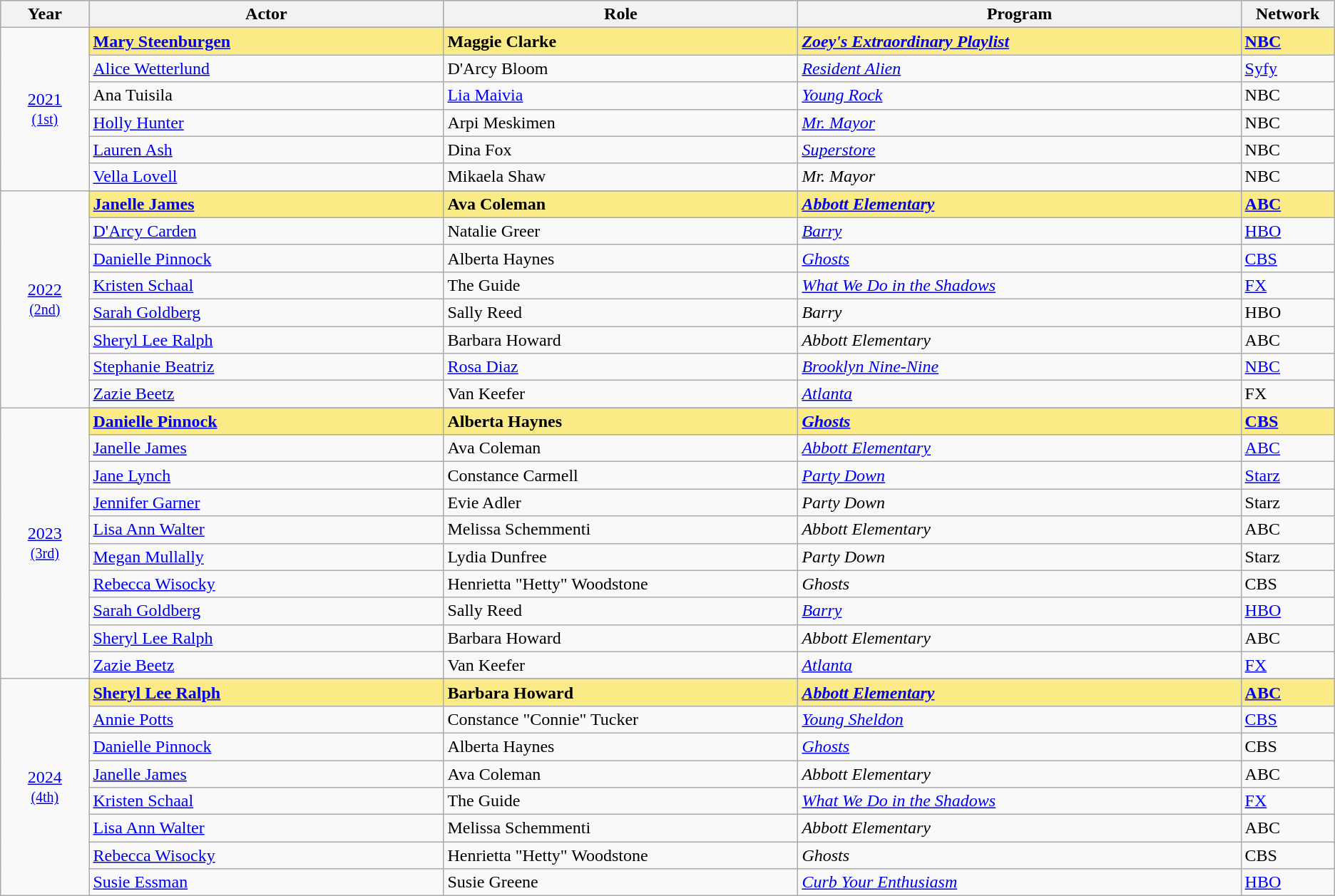<table class="wikitable">
<tr bgcolor="#bebebe">
<th width="5%">Year</th>
<th width="20%">Actor</th>
<th width="20%">Role</th>
<th width="25%">Program</th>
<th width="5%">Network</th>
</tr>
<tr>
<td rowspan="7" style="text-align:center"><a href='#'>2021</a><br><small><a href='#'>(1st)</a></small><br></td>
</tr>
<tr style="background:#FAEB86">
<td><strong><a href='#'>Mary Steenburgen</a></strong></td>
<td><strong>Maggie Clarke</strong></td>
<td><strong><em><a href='#'>Zoey's Extraordinary Playlist</a></em></strong></td>
<td><strong><a href='#'>NBC</a></strong></td>
</tr>
<tr>
<td><a href='#'>Alice Wetterlund</a></td>
<td>D'Arcy Bloom</td>
<td><em><a href='#'>Resident Alien</a></em></td>
<td><a href='#'>Syfy</a></td>
</tr>
<tr>
<td>Ana Tuisila</td>
<td><a href='#'>Lia Maivia</a></td>
<td><em><a href='#'>Young Rock</a></em></td>
<td>NBC</td>
</tr>
<tr>
<td><a href='#'>Holly Hunter</a></td>
<td>Arpi Meskimen</td>
<td><em><a href='#'>Mr. Mayor</a></em></td>
<td>NBC</td>
</tr>
<tr>
<td><a href='#'>Lauren Ash</a></td>
<td>Dina Fox</td>
<td><em><a href='#'>Superstore</a></em></td>
<td>NBC</td>
</tr>
<tr>
<td><a href='#'>Vella Lovell</a></td>
<td>Mikaela Shaw</td>
<td><em>Mr. Mayor</em></td>
<td>NBC</td>
</tr>
<tr>
<td rowspan="9" style="text-align:center"><a href='#'>2022</a><br><small><a href='#'>(2nd)</a></small><br></td>
</tr>
<tr style="background:#FAEB86;">
<td><strong><a href='#'>Janelle James</a></strong></td>
<td><strong>Ava Coleman</strong></td>
<td><strong><em><a href='#'>Abbott Elementary</a></em></strong></td>
<td><strong><a href='#'>ABC</a></strong></td>
</tr>
<tr>
<td><a href='#'>D'Arcy Carden</a></td>
<td>Natalie Greer</td>
<td><em><a href='#'>Barry</a></em></td>
<td><a href='#'>HBO</a></td>
</tr>
<tr>
<td><a href='#'>Danielle Pinnock</a></td>
<td>Alberta Haynes</td>
<td><em><a href='#'>Ghosts</a></em></td>
<td><a href='#'>CBS</a></td>
</tr>
<tr>
<td><a href='#'>Kristen Schaal</a></td>
<td>The Guide</td>
<td><em><a href='#'>What We Do in the Shadows</a></em></td>
<td><a href='#'>FX</a></td>
</tr>
<tr>
<td><a href='#'>Sarah Goldberg</a></td>
<td>Sally Reed</td>
<td><em>Barry</em></td>
<td>HBO</td>
</tr>
<tr>
<td><a href='#'>Sheryl Lee Ralph</a></td>
<td>Barbara Howard</td>
<td><em>Abbott Elementary</em></td>
<td>ABC</td>
</tr>
<tr>
<td><a href='#'>Stephanie Beatriz</a></td>
<td><a href='#'>Rosa Diaz</a></td>
<td><em><a href='#'>Brooklyn Nine-Nine</a></em></td>
<td><a href='#'>NBC</a></td>
</tr>
<tr>
<td><a href='#'>Zazie Beetz</a></td>
<td>Van Keefer</td>
<td><em><a href='#'>Atlanta</a></em></td>
<td>FX</td>
</tr>
<tr>
<td rowspan="11" style="text-align:center"><a href='#'>2023</a><br><small><a href='#'>(3rd)</a></small><br></td>
</tr>
<tr style="background:#FAEB86;">
<td><strong><a href='#'>Danielle Pinnock</a></strong></td>
<td><strong>Alberta Haynes</strong></td>
<td><strong><em><a href='#'>Ghosts</a></em></strong></td>
<td><strong><a href='#'>CBS</a></strong></td>
</tr>
<tr>
<td><a href='#'>Janelle James</a></td>
<td>Ava Coleman</td>
<td><em><a href='#'>Abbott Elementary</a></em></td>
<td><a href='#'>ABC</a></td>
</tr>
<tr>
<td><a href='#'>Jane Lynch</a></td>
<td>Constance Carmell</td>
<td><em><a href='#'>Party Down</a></em></td>
<td><a href='#'>Starz</a></td>
</tr>
<tr>
<td><a href='#'>Jennifer Garner</a></td>
<td>Evie Adler</td>
<td><em>Party Down</em></td>
<td>Starz</td>
</tr>
<tr>
<td><a href='#'>Lisa Ann Walter</a></td>
<td>Melissa Schemmenti</td>
<td><em>Abbott Elementary</em></td>
<td>ABC</td>
</tr>
<tr>
<td><a href='#'>Megan Mullally</a></td>
<td>Lydia Dunfree</td>
<td><em>Party Down</em></td>
<td>Starz</td>
</tr>
<tr>
<td><a href='#'>Rebecca Wisocky</a></td>
<td>Henrietta "Hetty" Woodstone</td>
<td><em>Ghosts</em></td>
<td>CBS</td>
</tr>
<tr>
<td><a href='#'>Sarah Goldberg</a></td>
<td>Sally Reed</td>
<td><em><a href='#'>Barry</a></em></td>
<td><a href='#'>HBO</a></td>
</tr>
<tr>
<td><a href='#'>Sheryl Lee Ralph</a></td>
<td>Barbara Howard</td>
<td><em>Abbott Elementary</em></td>
<td>ABC</td>
</tr>
<tr>
<td><a href='#'>Zazie Beetz</a></td>
<td>Van Keefer</td>
<td><em><a href='#'>Atlanta</a></em></td>
<td><a href='#'>FX</a></td>
</tr>
<tr>
<td rowspan="9" style="text-align:center"><a href='#'>2024</a><br><small><a href='#'>(4th)</a></small><br></td>
</tr>
<tr style="background:#FAEB86;">
<td><strong><a href='#'>Sheryl Lee Ralph</a></strong></td>
<td><strong>Barbara Howard</strong></td>
<td><strong><em><a href='#'>Abbott Elementary</a></em></strong></td>
<td><strong><a href='#'>ABC</a></strong></td>
</tr>
<tr>
<td><a href='#'>Annie Potts</a></td>
<td>Constance "Connie" Tucker</td>
<td><em><a href='#'>Young Sheldon</a></em></td>
<td><a href='#'>CBS</a></td>
</tr>
<tr>
<td><a href='#'>Danielle Pinnock</a></td>
<td>Alberta Haynes</td>
<td><em><a href='#'>Ghosts</a></em></td>
<td>CBS</td>
</tr>
<tr>
<td><a href='#'>Janelle James</a></td>
<td>Ava Coleman</td>
<td><em>Abbott Elementary</em></td>
<td>ABC</td>
</tr>
<tr>
<td><a href='#'>Kristen Schaal</a></td>
<td>The Guide</td>
<td><em><a href='#'>What We Do in the Shadows</a></em></td>
<td><a href='#'>FX</a></td>
</tr>
<tr>
<td><a href='#'>Lisa Ann Walter</a></td>
<td>Melissa Schemmenti</td>
<td><em>Abbott Elementary</em></td>
<td>ABC</td>
</tr>
<tr>
<td><a href='#'>Rebecca Wisocky</a></td>
<td>Henrietta "Hetty" Woodstone</td>
<td><em>Ghosts</em></td>
<td>CBS</td>
</tr>
<tr>
<td><a href='#'>Susie Essman</a></td>
<td>Susie Greene</td>
<td><em><a href='#'>Curb Your Enthusiasm</a></em></td>
<td><a href='#'>HBO</a></td>
</tr>
</table>
